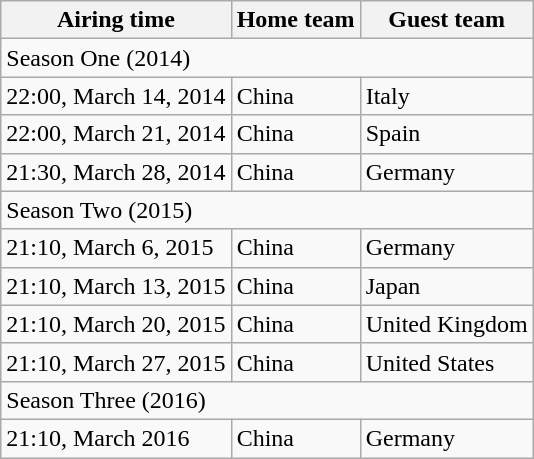<table class="wikitable" text:align="center">
<tr>
<th>Airing time</th>
<th>Home team</th>
<th>Guest team</th>
</tr>
<tr>
<td colspan="3">Season One (2014)</td>
</tr>
<tr>
<td>22:00, March 14, 2014</td>
<td>China</td>
<td>Italy</td>
</tr>
<tr>
<td>22:00, March 21, 2014</td>
<td>China</td>
<td>Spain</td>
</tr>
<tr>
<td>21:30, March 28, 2014</td>
<td>China</td>
<td>Germany</td>
</tr>
<tr>
<td colspan="3">Season Two (2015)</td>
</tr>
<tr>
<td>21:10, March 6, 2015</td>
<td>China</td>
<td>Germany</td>
</tr>
<tr>
<td>21:10, March 13, 2015</td>
<td>China</td>
<td>Japan</td>
</tr>
<tr>
<td>21:10, March 20, 2015</td>
<td>China</td>
<td>United Kingdom</td>
</tr>
<tr>
<td>21:10, March 27, 2015</td>
<td>China</td>
<td>United States</td>
</tr>
<tr>
<td colspan="3">Season Three (2016)</td>
</tr>
<tr>
<td>21:10, March 2016</td>
<td>China</td>
<td>Germany</td>
</tr>
</table>
